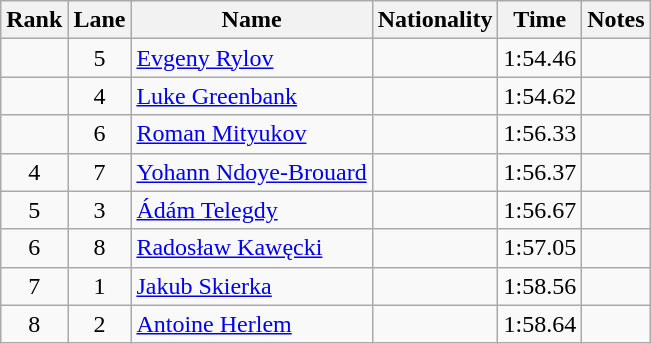<table class="wikitable sortable" style="text-align:center">
<tr>
<th>Rank</th>
<th>Lane</th>
<th>Name</th>
<th>Nationality</th>
<th>Time</th>
<th>Notes</th>
</tr>
<tr>
<td></td>
<td>5</td>
<td align=left><a href='#'>Evgeny Rylov</a></td>
<td align=left></td>
<td>1:54.46</td>
<td></td>
</tr>
<tr>
<td></td>
<td>4</td>
<td align=left><a href='#'>Luke Greenbank</a></td>
<td align=left></td>
<td>1:54.62</td>
<td></td>
</tr>
<tr>
<td></td>
<td>6</td>
<td align=left><a href='#'>Roman Mityukov</a></td>
<td align=left></td>
<td>1:56.33</td>
<td></td>
</tr>
<tr>
<td>4</td>
<td>7</td>
<td align=left><a href='#'>Yohann Ndoye-Brouard</a></td>
<td align=left></td>
<td>1:56.37</td>
<td></td>
</tr>
<tr>
<td>5</td>
<td>3</td>
<td align=left><a href='#'>Ádám Telegdy</a></td>
<td align=left></td>
<td>1:56.67</td>
<td></td>
</tr>
<tr>
<td>6</td>
<td>8</td>
<td align=left><a href='#'>Radosław Kawęcki</a></td>
<td align=left></td>
<td>1:57.05</td>
<td></td>
</tr>
<tr>
<td>7</td>
<td>1</td>
<td align=left><a href='#'>Jakub Skierka</a></td>
<td align=left></td>
<td>1:58.56</td>
<td></td>
</tr>
<tr>
<td>8</td>
<td>2</td>
<td align=left><a href='#'>Antoine Herlem</a></td>
<td align=left></td>
<td>1:58.64</td>
<td></td>
</tr>
</table>
